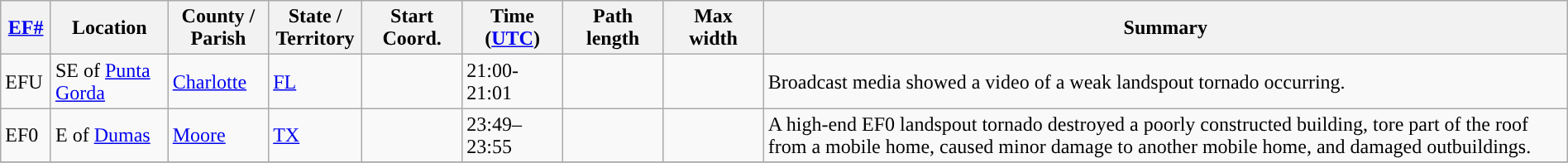<table class="wikitable sortable" style="width:100%;">
<tr>
<th scope="col"  style="width:3%; text-align:center;"><a href='#'>EF#</a></th>
<th scope="col"  style="width:7%; text-align:center;" class="unsortable">Location</th>
<th scope="col"  style="width:6%; text-align:center;" class="unsortable">County / Parish</th>
<th scope="col"  style="width:5%; text-align:center;">State / Territory</th>
<th scope="col"  style="width:6%; text-align:center;">Start Coord.</th>
<th scope="col"  style="width:6%; text-align:center;">Time (<a href='#'>UTC</a>)</th>
<th scope="col"  style="width:6%; text-align:center;">Path length</th>
<th scope="col"  style="width:6%; text-align:center;">Max width</th>
<th scope="col" class="unsortable" style="width:48%; text-align:center;">Summary</th>
</tr>
<tr>
<td>EFU</td>
<td>SE of <a href='#'>Punta Gorda</a></td>
<td><a href='#'>Charlotte</a></td>
<td><a href='#'>FL</a></td>
<td></td>
<td>21:00-21:01</td>
<td></td>
<td></td>
<td>Broadcast media showed a video of a weak landspout tornado occurring.</td>
</tr>
<tr>
<td>EF0</td>
<td>E of <a href='#'>Dumas</a></td>
<td><a href='#'>Moore</a></td>
<td><a href='#'>TX</a></td>
<td></td>
<td>23:49–23:55</td>
<td></td>
<td></td>
<td>A high-end EF0 landspout tornado destroyed a poorly constructed building, tore part of the roof from a mobile home, caused minor damage to another mobile home, and damaged outbuildings.</td>
</tr>
<tr>
</tr>
</table>
